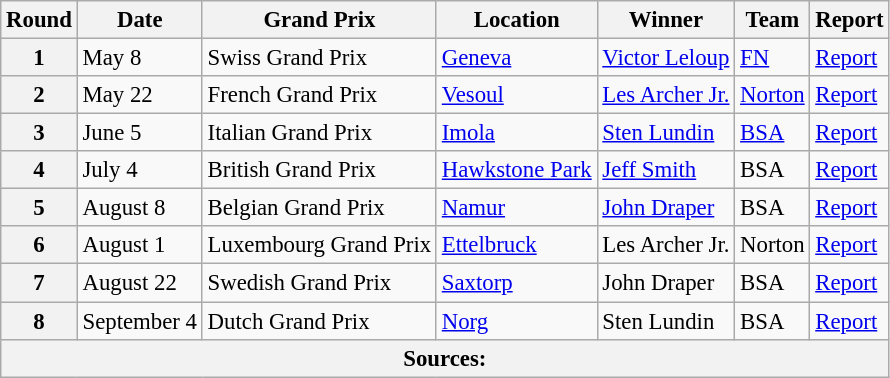<table class="wikitable" style="font-size: 95%;">
<tr>
<th align=center>Round</th>
<th align=center>Date</th>
<th align=center>Grand Prix</th>
<th align=center>Location</th>
<th align=center>Winner</th>
<th align=center>Team</th>
<th align=center>Report</th>
</tr>
<tr>
<th>1</th>
<td>May 8</td>
<td> Swiss Grand Prix</td>
<td><a href='#'>Geneva</a></td>
<td> <a href='#'>Victor Leloup</a></td>
<td><a href='#'>FN</a></td>
<td><a href='#'>Report</a></td>
</tr>
<tr>
<th>2</th>
<td>May 22</td>
<td> French Grand Prix</td>
<td><a href='#'>Vesoul</a></td>
<td> <a href='#'>Les Archer Jr.</a></td>
<td><a href='#'>Norton</a></td>
<td><a href='#'>Report</a></td>
</tr>
<tr>
<th>3</th>
<td>June 5</td>
<td> Italian Grand Prix</td>
<td><a href='#'>Imola</a></td>
<td> <a href='#'>Sten Lundin</a></td>
<td><a href='#'>BSA</a></td>
<td><a href='#'>Report</a></td>
</tr>
<tr>
<th>4</th>
<td>July 4</td>
<td> British Grand Prix</td>
<td><a href='#'>Hawkstone Park</a></td>
<td> <a href='#'>Jeff Smith</a></td>
<td>BSA</td>
<td><a href='#'>Report</a></td>
</tr>
<tr>
<th>5</th>
<td>August 8</td>
<td> Belgian Grand Prix</td>
<td><a href='#'>Namur</a></td>
<td> <a href='#'>John Draper</a></td>
<td>BSA</td>
<td><a href='#'>Report</a></td>
</tr>
<tr>
<th>6</th>
<td>August 1</td>
<td> Luxembourg Grand Prix</td>
<td><a href='#'>Ettelbruck</a></td>
<td> Les Archer Jr.</td>
<td>Norton</td>
<td><a href='#'>Report</a></td>
</tr>
<tr>
<th>7</th>
<td>August 22</td>
<td> Swedish Grand Prix</td>
<td><a href='#'>Saxtorp</a></td>
<td> John Draper</td>
<td>BSA</td>
<td><a href='#'>Report</a></td>
</tr>
<tr>
<th>8</th>
<td>September 4</td>
<td> Dutch Grand Prix</td>
<td><a href='#'>Norg</a></td>
<td> Sten Lundin</td>
<td>BSA</td>
<td><a href='#'>Report</a></td>
</tr>
<tr>
<th colspan=8>Sources:</th>
</tr>
</table>
